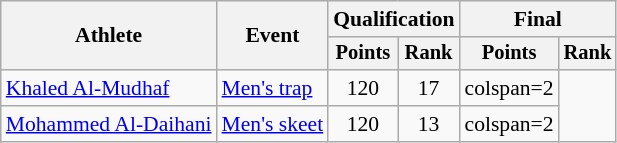<table class="wikitable" style="font-size:90%">
<tr>
<th rowspan="2">Athlete</th>
<th rowspan="2">Event</th>
<th colspan=2>Qualification</th>
<th colspan=2>Final</th>
</tr>
<tr style="font-size:95%">
<th>Points</th>
<th>Rank</th>
<th>Points</th>
<th>Rank</th>
</tr>
<tr align=center>
<td align=left><a href='#'>Khaled Al-Mudhaf</a></td>
<td align=left><a href='#'>Men's trap</a></td>
<td>120</td>
<td>17</td>
<td>colspan=2 </td>
</tr>
<tr align=center>
<td align=left><a href='#'>Mohammed Al-Daihani</a></td>
<td align=left><a href='#'>Men's skeet</a></td>
<td>120</td>
<td>13</td>
<td>colspan=2 </td>
</tr>
</table>
